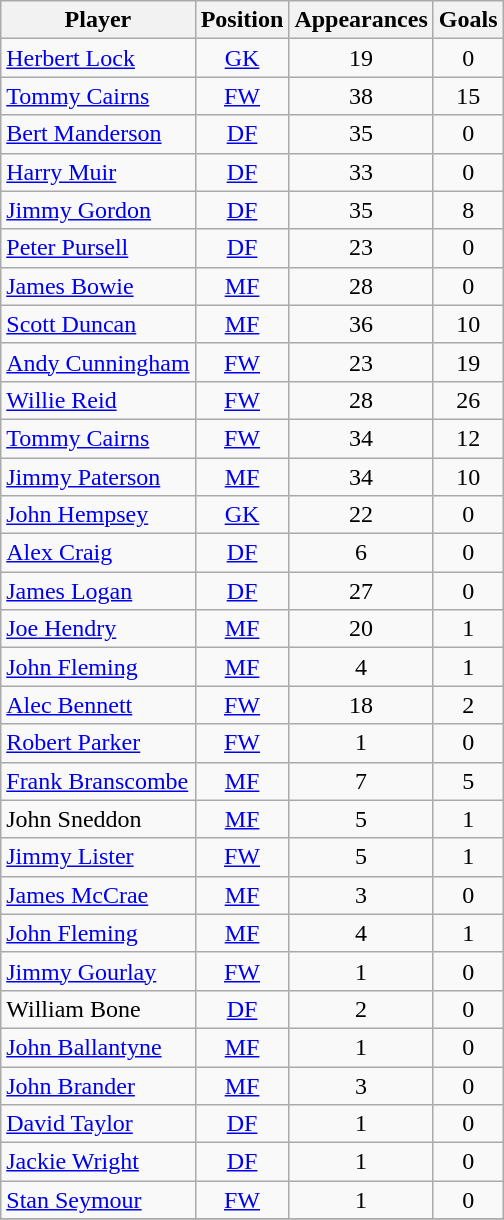<table class="wikitable sortable" style="text-align: center;">
<tr>
<th>Player</th>
<th>Position</th>
<th>Appearances</th>
<th>Goals</th>
</tr>
<tr>
<td align="left"> <a href='#'>Herbert Lock</a></td>
<td><a href='#'>GK</a></td>
<td>19</td>
<td>0</td>
</tr>
<tr>
<td align="left"> <a href='#'>Tommy Cairns</a></td>
<td><a href='#'>FW</a></td>
<td>38</td>
<td>15</td>
</tr>
<tr>
<td align="left"> <a href='#'>Bert Manderson</a></td>
<td><a href='#'>DF</a></td>
<td>35</td>
<td>0</td>
</tr>
<tr>
<td align="left"> <a href='#'>Harry Muir</a></td>
<td><a href='#'>DF</a></td>
<td>33</td>
<td>0</td>
</tr>
<tr>
<td align="left"> <a href='#'>Jimmy Gordon</a></td>
<td><a href='#'>DF</a></td>
<td>35</td>
<td>8</td>
</tr>
<tr>
<td align="left"> <a href='#'>Peter Pursell</a></td>
<td><a href='#'>DF</a></td>
<td>23</td>
<td>0</td>
</tr>
<tr>
<td align="left"> <a href='#'>James Bowie</a></td>
<td><a href='#'>MF</a></td>
<td>28</td>
<td>0</td>
</tr>
<tr>
<td align="left"> <a href='#'>Scott Duncan</a></td>
<td><a href='#'>MF</a></td>
<td>36</td>
<td>10</td>
</tr>
<tr>
<td align="left"> <a href='#'>Andy Cunningham</a></td>
<td><a href='#'>FW</a></td>
<td>23</td>
<td>19</td>
</tr>
<tr>
<td align="left"> <a href='#'>Willie Reid</a></td>
<td><a href='#'>FW</a></td>
<td>28</td>
<td>26</td>
</tr>
<tr>
<td align="left"> <a href='#'>Tommy Cairns</a></td>
<td><a href='#'>FW</a></td>
<td>34</td>
<td>12</td>
</tr>
<tr>
<td align="left"> <a href='#'>Jimmy Paterson</a></td>
<td><a href='#'>MF</a></td>
<td>34</td>
<td>10</td>
</tr>
<tr>
<td align="left"> <a href='#'>John Hempsey</a></td>
<td><a href='#'>GK</a></td>
<td>22</td>
<td>0</td>
</tr>
<tr>
<td align="left"> <a href='#'>Alex Craig</a></td>
<td><a href='#'>DF</a></td>
<td>6</td>
<td>0</td>
</tr>
<tr>
<td align="left"> <a href='#'>James Logan</a></td>
<td><a href='#'>DF</a></td>
<td>27</td>
<td>0</td>
</tr>
<tr>
<td align="left"> <a href='#'>Joe Hendry</a></td>
<td><a href='#'>MF</a></td>
<td>20</td>
<td>1</td>
</tr>
<tr>
<td align="left"> <a href='#'>John Fleming</a></td>
<td><a href='#'>MF</a></td>
<td>4</td>
<td>1</td>
</tr>
<tr>
<td align="left"> <a href='#'>Alec Bennett</a></td>
<td><a href='#'>FW</a></td>
<td>18</td>
<td>2</td>
</tr>
<tr>
<td align="left"> <a href='#'>Robert Parker</a></td>
<td><a href='#'>FW</a></td>
<td>1</td>
<td>0</td>
</tr>
<tr>
<td align="left"> <a href='#'>Frank Branscombe</a></td>
<td><a href='#'>MF</a></td>
<td>7</td>
<td>5</td>
</tr>
<tr>
<td align="left"> John Sneddon</td>
<td><a href='#'>MF</a></td>
<td>5</td>
<td>1</td>
</tr>
<tr>
<td align="left"> <a href='#'>Jimmy Lister</a></td>
<td><a href='#'>FW</a></td>
<td>5</td>
<td>1</td>
</tr>
<tr>
<td align="left"> <a href='#'>James McCrae</a></td>
<td><a href='#'>MF</a></td>
<td>3</td>
<td>0</td>
</tr>
<tr>
<td align="left"> <a href='#'>John Fleming</a></td>
<td><a href='#'>MF</a></td>
<td>4</td>
<td>1</td>
</tr>
<tr>
<td align="left"> <a href='#'>Jimmy Gourlay</a></td>
<td><a href='#'>FW</a></td>
<td>1</td>
<td>0</td>
</tr>
<tr>
<td align="left"> William Bone</td>
<td><a href='#'>DF</a></td>
<td>2</td>
<td>0</td>
</tr>
<tr>
<td align="left"> <a href='#'>John Ballantyne</a></td>
<td><a href='#'>MF</a></td>
<td>1</td>
<td>0</td>
</tr>
<tr>
<td align="left"> <a href='#'>John Brander</a></td>
<td><a href='#'>MF</a></td>
<td>3</td>
<td>0</td>
</tr>
<tr>
<td align="left"> <a href='#'>David Taylor</a></td>
<td><a href='#'>DF</a></td>
<td>1</td>
<td>0</td>
</tr>
<tr>
<td align="left"> <a href='#'>Jackie Wright</a></td>
<td><a href='#'>DF</a></td>
<td>1</td>
<td>0</td>
</tr>
<tr>
<td align="left"> <a href='#'>Stan Seymour</a></td>
<td><a href='#'>FW</a></td>
<td>1</td>
<td>0</td>
</tr>
<tr>
</tr>
</table>
